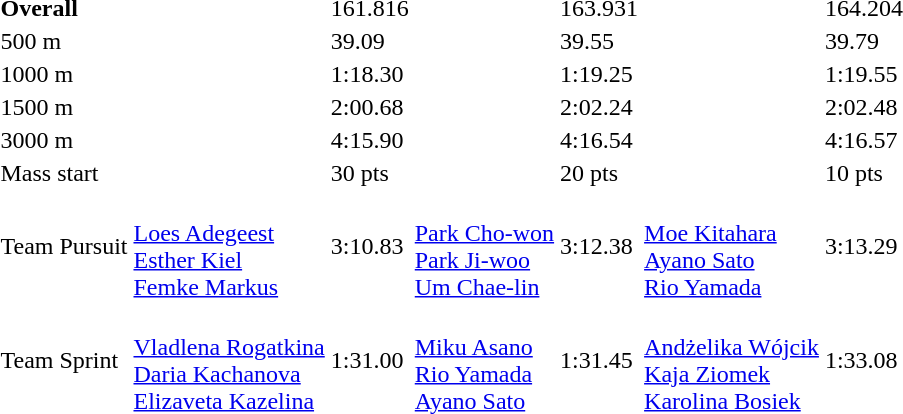<table>
<tr>
<td><strong>Overall</strong></td>
<td><strong></strong></td>
<td>161.816</td>
<td><strong></strong></td>
<td>163.931</td>
<td><strong></strong></td>
<td>164.204</td>
</tr>
<tr>
<td>500 m</td>
<td></td>
<td>39.09</td>
<td></td>
<td>39.55</td>
<td></td>
<td>39.79</td>
</tr>
<tr>
<td>1000 m</td>
<td></td>
<td>1:18.30</td>
<td></td>
<td>1:19.25</td>
<td></td>
<td>1:19.55</td>
</tr>
<tr>
<td>1500 m</td>
<td></td>
<td>2:00.68</td>
<td></td>
<td>2:02.24</td>
<td></td>
<td>2:02.48</td>
</tr>
<tr>
<td>3000 m</td>
<td></td>
<td>4:15.90</td>
<td></td>
<td>4:16.54</td>
<td></td>
<td>4:16.57</td>
</tr>
<tr>
<td>Mass start</td>
<td></td>
<td>30 pts</td>
<td></td>
<td>20 pts</td>
<td></td>
<td>10 pts</td>
</tr>
<tr>
<td>Team Pursuit</td>
<td><br><a href='#'>Loes Adegeest</a><br><a href='#'>Esther Kiel</a><br><a href='#'>Femke Markus</a></td>
<td>3:10.83</td>
<td><br><a href='#'>Park Cho-won</a><br><a href='#'>Park Ji-woo</a><br><a href='#'>Um Chae-lin</a></td>
<td>3:12.38</td>
<td><br><a href='#'>Moe Kitahara</a><br><a href='#'>Ayano Sato</a><br><a href='#'>Rio Yamada</a></td>
<td>3:13.29</td>
</tr>
<tr>
<td>Team Sprint</td>
<td><br><a href='#'>Vladlena Rogatkina</a><br><a href='#'>Daria Kachanova</a><br><a href='#'>Elizaveta Kazelina</a></td>
<td>1:31.00</td>
<td><br><a href='#'>Miku Asano</a><br><a href='#'>Rio Yamada</a><br><a href='#'>Ayano Sato</a></td>
<td>1:31.45</td>
<td><br><a href='#'>Andżelika Wójcik</a><br><a href='#'>Kaja Ziomek</a><br><a href='#'>Karolina Bosiek</a></td>
<td>1:33.08</td>
</tr>
</table>
